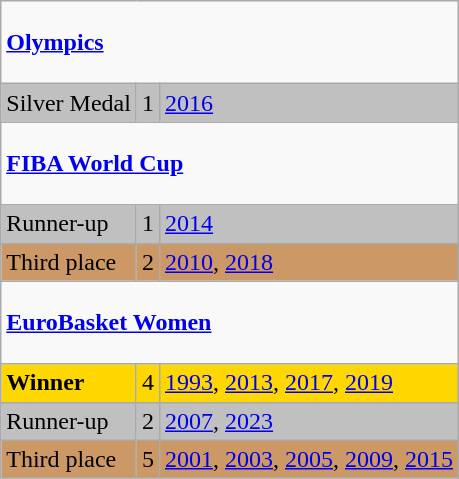<table class="wikitable">
<tr>
<td colspan="3" style="height: 3em;"><strong><a href='#'>Olympics</a></strong></td>
</tr>
<tr bgcolor="silver">
<td>Silver Medal</td>
<td>1</td>
<td><a href='#'>2016</a></td>
</tr>
<tr>
<td colspan="3" style="height: 3em;"><strong><a href='#'>FIBA World Cup</a></strong></td>
</tr>
<tr bgcolor="silver">
<td>Runner-up</td>
<td>1</td>
<td><a href='#'>2014</a></td>
</tr>
<tr bgcolor="cc9966">
<td>Third place</td>
<td>2</td>
<td><a href='#'>2010</a>, <a href='#'>2018</a></td>
</tr>
<tr>
<td colspan="3" style="height: 3em;"><strong><a href='#'>EuroBasket Women</a></strong></td>
</tr>
<tr bgcolor="gold">
<td><strong>Winner</strong></td>
<td>4</td>
<td><a href='#'>1993</a>, <a href='#'>2013</a>, <a href='#'>2017</a>, <a href='#'>2019</a></td>
</tr>
<tr bgcolor="silver">
<td>Runner-up</td>
<td>2</td>
<td><a href='#'>2007</a>, <a href='#'>2023</a></td>
</tr>
<tr bgcolor="cc9966">
<td>Third place</td>
<td>5</td>
<td><a href='#'>2001</a>, <a href='#'>2003</a>, <a href='#'>2005</a>, <a href='#'>2009</a>, <a href='#'>2015</a></td>
</tr>
</table>
